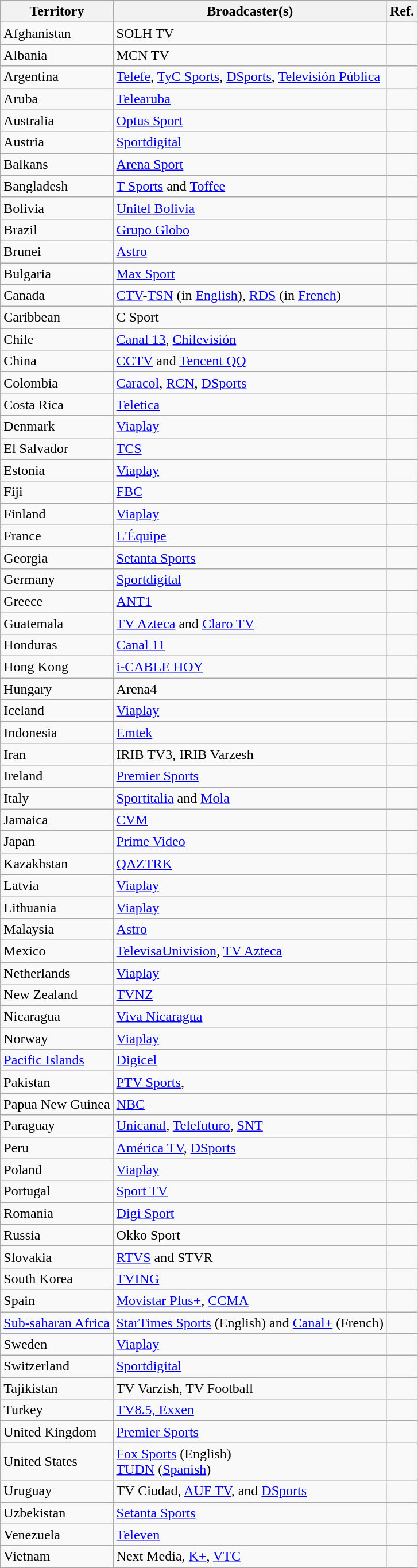<table class="wikitable">
<tr>
<th>Territory</th>
<th>Broadcaster(s)</th>
<th>Ref.</th>
</tr>
<tr>
<td>Afghanistan</td>
<td>SOLH TV</td>
<td></td>
</tr>
<tr>
<td>Albania</td>
<td>MCN TV</td>
<td></td>
</tr>
<tr>
<td>Argentina</td>
<td><a href='#'>Telefe</a>, <a href='#'>TyC Sports</a>, <a href='#'>DSports</a>, <a href='#'>Televisión Pública</a></td>
<td></td>
</tr>
<tr>
<td>Aruba</td>
<td><a href='#'>Telearuba</a></td>
<td></td>
</tr>
<tr>
<td>Australia</td>
<td><a href='#'>Optus Sport</a></td>
<td></td>
</tr>
<tr>
<td>Austria</td>
<td><a href='#'>Sportdigital</a></td>
<td></td>
</tr>
<tr>
<td>Balkans</td>
<td><a href='#'>Arena Sport</a></td>
<td></td>
</tr>
<tr>
<td>Bangladesh</td>
<td><a href='#'>T Sports</a> and <a href='#'>Toffee</a></td>
<td></td>
</tr>
<tr>
<td>Bolivia</td>
<td><a href='#'>Unitel Bolivia</a></td>
<td></td>
</tr>
<tr>
<td>Brazil</td>
<td><a href='#'>Grupo Globo</a></td>
<td></td>
</tr>
<tr>
<td>Brunei</td>
<td><a href='#'>Astro</a></td>
<td></td>
</tr>
<tr>
<td>Bulgaria</td>
<td><a href='#'>Max Sport</a></td>
<td></td>
</tr>
<tr>
<td>Canada</td>
<td><a href='#'>CTV</a>-<a href='#'>TSN</a> (in <a href='#'>English</a>), <a href='#'>RDS</a> (in <a href='#'>French</a>)</td>
<td></td>
</tr>
<tr>
<td>Caribbean</td>
<td>C Sport</td>
<td></td>
</tr>
<tr>
<td>Chile</td>
<td><a href='#'>Canal 13</a>, <a href='#'>Chilevisión</a></td>
<td></td>
</tr>
<tr>
<td>China</td>
<td><a href='#'>CCTV</a> and <a href='#'>Tencent QQ</a></td>
<td></td>
</tr>
<tr>
<td>Colombia</td>
<td><a href='#'>Caracol</a>, <a href='#'>RCN</a>, <a href='#'>DSports</a></td>
<td></td>
</tr>
<tr>
<td>Costa Rica</td>
<td><a href='#'>Teletica</a></td>
<td></td>
</tr>
<tr>
<td>Denmark</td>
<td><a href='#'>Viaplay</a></td>
<td></td>
</tr>
<tr>
<td>El Salvador</td>
<td><a href='#'>TCS</a></td>
<td></td>
</tr>
<tr>
<td>Estonia</td>
<td><a href='#'>Viaplay</a></td>
<td></td>
</tr>
<tr>
<td>Fiji</td>
<td><a href='#'>FBC</a></td>
<td></td>
</tr>
<tr>
<td>Finland</td>
<td><a href='#'>Viaplay</a></td>
<td></td>
</tr>
<tr>
<td>France</td>
<td><a href='#'>L'Équipe</a></td>
<td></td>
</tr>
<tr>
<td>Georgia</td>
<td><a href='#'>Setanta Sports</a></td>
<td></td>
</tr>
<tr>
<td>Germany</td>
<td><a href='#'>Sportdigital</a></td>
<td></td>
</tr>
<tr>
<td>Greece</td>
<td><a href='#'>ANT1</a></td>
<td></td>
</tr>
<tr>
<td>Guatemala</td>
<td><a href='#'>TV Azteca</a> and <a href='#'>Claro TV</a></td>
<td></td>
</tr>
<tr>
<td>Honduras</td>
<td><a href='#'>Canal 11</a></td>
<td></td>
</tr>
<tr>
<td>Hong Kong</td>
<td><a href='#'>i-CABLE HOY</a></td>
<td></td>
</tr>
<tr>
<td>Hungary</td>
<td>Arena4</td>
<td></td>
</tr>
<tr>
<td>Iceland</td>
<td><a href='#'>Viaplay</a></td>
<td></td>
</tr>
<tr>
<td>Indonesia</td>
<td><a href='#'>Emtek</a></td>
<td></td>
</tr>
<tr>
<td>Iran</td>
<td>IRIB TV3, IRIB Varzesh</td>
<td></td>
</tr>
<tr>
<td>Ireland</td>
<td><a href='#'>Premier Sports</a></td>
<td></td>
</tr>
<tr>
<td>Italy</td>
<td><a href='#'>Sportitalia</a> and <a href='#'>Mola</a></td>
<td></td>
</tr>
<tr>
<td>Jamaica</td>
<td><a href='#'>CVM</a></td>
<td></td>
</tr>
<tr>
<td>Japan</td>
<td><a href='#'>Prime Video</a></td>
<td></td>
</tr>
<tr>
<td>Kazakhstan</td>
<td><a href='#'>QAZTRK</a></td>
<td></td>
</tr>
<tr>
<td>Latvia</td>
<td><a href='#'>Viaplay</a></td>
<td></td>
</tr>
<tr>
<td>Lithuania</td>
<td><a href='#'>Viaplay</a></td>
<td></td>
</tr>
<tr>
<td>Malaysia</td>
<td><a href='#'>Astro</a></td>
<td></td>
</tr>
<tr>
<td>Mexico</td>
<td><a href='#'>TelevisaUnivision</a>, <a href='#'>TV Azteca</a></td>
<td></td>
</tr>
<tr>
<td>Netherlands</td>
<td><a href='#'>Viaplay</a></td>
<td></td>
</tr>
<tr>
<td>New Zealand</td>
<td><a href='#'>TVNZ</a></td>
<td></td>
</tr>
<tr>
<td>Nicaragua</td>
<td><a href='#'>Viva Nicaragua</a></td>
<td></td>
</tr>
<tr>
<td>Norway</td>
<td><a href='#'>Viaplay</a></td>
<td></td>
</tr>
<tr>
<td><a href='#'>Pacific Islands</a></td>
<td><a href='#'>Digicel</a></td>
<td></td>
</tr>
<tr>
<td>Pakistan</td>
<td><a href='#'>PTV Sports</a>,</td>
<td></td>
</tr>
<tr>
<td>Papua New Guinea</td>
<td><a href='#'>NBC</a></td>
<td></td>
</tr>
<tr>
<td>Paraguay</td>
<td><a href='#'>Unicanal</a>, <a href='#'>Telefuturo</a>, <a href='#'>SNT</a></td>
<td></td>
</tr>
<tr>
<td>Peru</td>
<td><a href='#'>América TV</a>, <a href='#'>DSports</a></td>
<td></td>
</tr>
<tr>
<td>Poland</td>
<td><a href='#'>Viaplay</a></td>
<td></td>
</tr>
<tr>
<td>Portugal</td>
<td><a href='#'>Sport TV</a></td>
<td></td>
</tr>
<tr>
<td>Romania</td>
<td><a href='#'>Digi Sport</a></td>
<td></td>
</tr>
<tr>
<td>Russia</td>
<td>Okko Sport</td>
<td></td>
</tr>
<tr>
<td>Slovakia</td>
<td><a href='#'>RTVS</a> and STVR</td>
<td></td>
</tr>
<tr>
<td>South Korea</td>
<td><a href='#'>TVING</a></td>
<td></td>
</tr>
<tr>
<td>Spain</td>
<td><a href='#'>Movistar Plus+</a>, <a href='#'>CCMA</a></td>
<td></td>
</tr>
<tr>
<td><a href='#'>Sub-saharan Africa</a></td>
<td><a href='#'>StarTimes Sports</a> (English) and <a href='#'>Canal+</a> (French)</td>
<td></td>
</tr>
<tr>
<td>Sweden</td>
<td><a href='#'>Viaplay</a></td>
<td></td>
</tr>
<tr>
<td>Switzerland</td>
<td><a href='#'>Sportdigital</a></td>
<td></td>
</tr>
<tr>
<td>Tajikistan</td>
<td>TV Varzish, TV Football</td>
<td></td>
</tr>
<tr>
<td>Turkey</td>
<td><a href='#'>TV8.5, Exxen</a></td>
<td></td>
</tr>
<tr>
<td>United Kingdom</td>
<td><a href='#'>Premier Sports</a></td>
<td></td>
</tr>
<tr>
<td>United States</td>
<td><a href='#'>Fox Sports</a> (English)<br><a href='#'>TUDN</a> (<a href='#'>Spanish</a>)</td>
<td></td>
</tr>
<tr>
<td>Uruguay</td>
<td>TV Ciudad, <a href='#'>AUF TV</a>, and <a href='#'>DSports</a></td>
<td></td>
</tr>
<tr>
<td>Uzbekistan</td>
<td><a href='#'>Setanta Sports</a></td>
<td></td>
</tr>
<tr>
<td>Venezuela</td>
<td><a href='#'>Televen</a></td>
<td></td>
</tr>
<tr>
<td>Vietnam</td>
<td>Next Media, <a href='#'>K+</a>, <a href='#'>VTC</a></td>
<td></td>
</tr>
</table>
